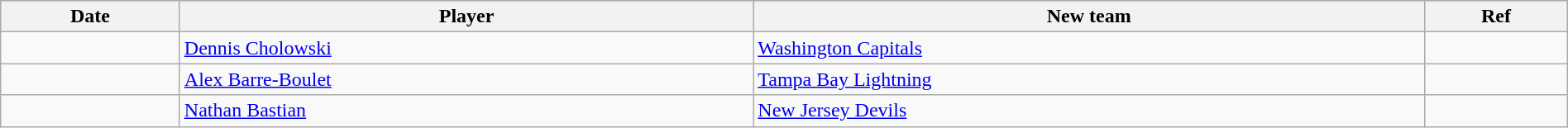<table class="wikitable" width=100%>
<tr style="background:#ddd; text-align:center;">
<th>Date</th>
<th>Player</th>
<th>New team</th>
<th>Ref</th>
</tr>
<tr>
<td></td>
<td><a href='#'>Dennis Cholowski</a></td>
<td><a href='#'>Washington Capitals</a></td>
<td></td>
</tr>
<tr>
<td></td>
<td><a href='#'>Alex Barre-Boulet</a></td>
<td><a href='#'>Tampa Bay Lightning</a></td>
<td></td>
</tr>
<tr>
<td></td>
<td><a href='#'>Nathan Bastian</a></td>
<td><a href='#'>New Jersey Devils</a></td>
<td></td>
</tr>
</table>
